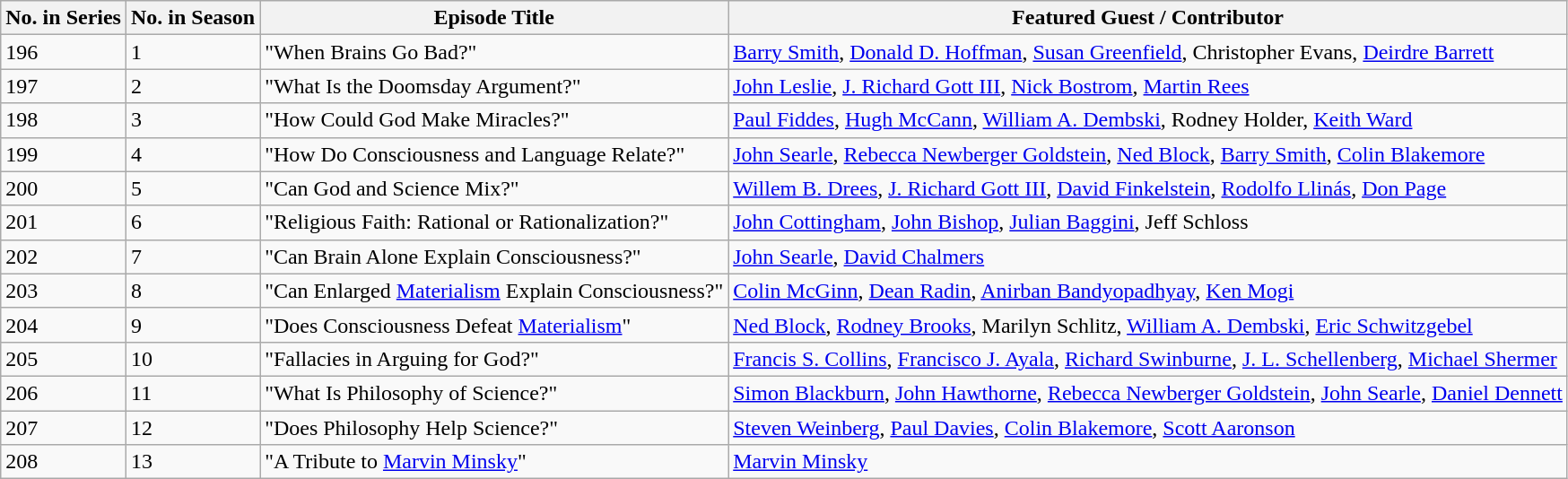<table class="wikitable">
<tr>
<th>No. in Series</th>
<th>No. in Season</th>
<th>Episode Title</th>
<th>Featured Guest / Contributor</th>
</tr>
<tr>
<td>196</td>
<td>1</td>
<td>"When Brains Go Bad?"</td>
<td><a href='#'>Barry Smith</a>, <a href='#'>Donald D. Hoffman</a>, <a href='#'>Susan Greenfield</a>, Christopher Evans, <a href='#'>Deirdre Barrett</a></td>
</tr>
<tr>
<td>197</td>
<td>2</td>
<td>"What Is the Doomsday Argument?"</td>
<td><a href='#'>John Leslie</a>, <a href='#'>J. Richard Gott III</a>, <a href='#'>Nick Bostrom</a>, <a href='#'>Martin Rees</a></td>
</tr>
<tr>
<td>198</td>
<td>3</td>
<td>"How Could God Make Miracles?"</td>
<td><a href='#'>Paul Fiddes</a>, <a href='#'>Hugh McCann</a>, <a href='#'>William A. Dembski</a>, Rodney Holder, <a href='#'>Keith Ward</a></td>
</tr>
<tr>
<td>199</td>
<td>4</td>
<td>"How Do Consciousness and Language Relate?"</td>
<td><a href='#'>John Searle</a>, <a href='#'>Rebecca Newberger Goldstein</a>, <a href='#'>Ned Block</a>, <a href='#'>Barry Smith</a>, <a href='#'>Colin Blakemore</a></td>
</tr>
<tr>
<td>200</td>
<td>5</td>
<td>"Can God and Science Mix?"</td>
<td><a href='#'>Willem B. Drees</a>, <a href='#'>J. Richard Gott III</a>, <a href='#'>David Finkelstein</a>, <a href='#'>Rodolfo Llinás</a>, <a href='#'>Don Page</a></td>
</tr>
<tr>
<td>201</td>
<td>6</td>
<td>"Religious Faith: Rational or Rationalization?"</td>
<td><a href='#'>John Cottingham</a>, <a href='#'>John Bishop</a>, <a href='#'>Julian Baggini</a>, Jeff Schloss</td>
</tr>
<tr>
<td>202</td>
<td>7</td>
<td>"Can Brain Alone Explain Consciousness?"</td>
<td><a href='#'>John Searle</a>, <a href='#'>David Chalmers</a></td>
</tr>
<tr>
<td>203</td>
<td>8</td>
<td>"Can Enlarged <a href='#'>Materialism</a> Explain Consciousness?"</td>
<td><a href='#'>Colin McGinn</a>, <a href='#'>Dean Radin</a>, <a href='#'>Anirban Bandyopadhyay</a>, <a href='#'>Ken Mogi</a></td>
</tr>
<tr>
<td>204</td>
<td>9</td>
<td>"Does Consciousness Defeat <a href='#'>Materialism</a>"</td>
<td><a href='#'>Ned Block</a>, <a href='#'>Rodney Brooks</a>, Marilyn Schlitz, <a href='#'>William A. Dembski</a>, <a href='#'>Eric Schwitzgebel</a></td>
</tr>
<tr>
<td>205</td>
<td>10</td>
<td>"Fallacies in Arguing for God?"</td>
<td><a href='#'>Francis S. Collins</a>, <a href='#'>Francisco J. Ayala</a>, <a href='#'>Richard Swinburne</a>, <a href='#'>J. L. Schellenberg</a>, <a href='#'>Michael Shermer</a></td>
</tr>
<tr>
<td>206</td>
<td>11</td>
<td>"What Is Philosophy of Science?"</td>
<td><a href='#'>Simon Blackburn</a>, <a href='#'>John Hawthorne</a>, <a href='#'>Rebecca Newberger Goldstein</a>, <a href='#'>John Searle</a>, <a href='#'>Daniel Dennett</a></td>
</tr>
<tr>
<td>207</td>
<td>12</td>
<td>"Does Philosophy Help Science?"</td>
<td><a href='#'>Steven Weinberg</a>, <a href='#'>Paul Davies</a>, <a href='#'>Colin Blakemore</a>, <a href='#'>Scott Aaronson</a></td>
</tr>
<tr>
<td>208</td>
<td>13</td>
<td>"A Tribute to <a href='#'>Marvin Minsky</a>"</td>
<td><a href='#'>Marvin Minsky</a></td>
</tr>
</table>
